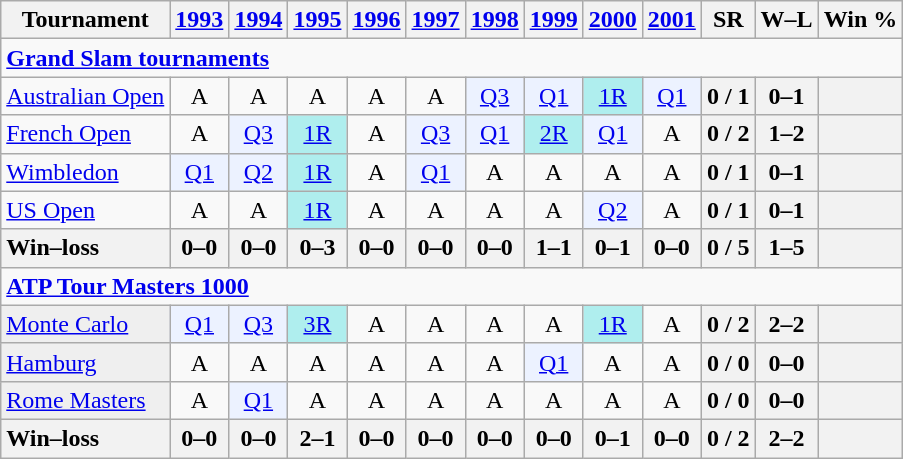<table class=wikitable style=text-align:center>
<tr>
<th>Tournament</th>
<th><a href='#'>1993</a></th>
<th><a href='#'>1994</a></th>
<th><a href='#'>1995</a></th>
<th><a href='#'>1996</a></th>
<th><a href='#'>1997</a></th>
<th><a href='#'>1998</a></th>
<th><a href='#'>1999</a></th>
<th><a href='#'>2000</a></th>
<th><a href='#'>2001</a></th>
<th>SR</th>
<th>W–L</th>
<th>Win %</th>
</tr>
<tr>
<td colspan=25 style=text-align:left><a href='#'><strong>Grand Slam tournaments</strong></a></td>
</tr>
<tr>
<td align=left><a href='#'>Australian Open</a></td>
<td>A</td>
<td>A</td>
<td>A</td>
<td>A</td>
<td>A</td>
<td bgcolor=ecf2ff><a href='#'>Q3</a></td>
<td bgcolor=ecf2ff><a href='#'>Q1</a></td>
<td bgcolor=afeeee><a href='#'>1R</a></td>
<td bgcolor=ecf2ff><a href='#'>Q1</a></td>
<th>0 / 1</th>
<th>0–1</th>
<th></th>
</tr>
<tr>
<td align=left><a href='#'>French Open</a></td>
<td>A</td>
<td bgcolor=ecf2ff><a href='#'>Q3</a></td>
<td bgcolor=afeeee><a href='#'>1R</a></td>
<td>A</td>
<td bgcolor=ecf2ff><a href='#'>Q3</a></td>
<td bgcolor=ecf2ff><a href='#'>Q1</a></td>
<td bgcolor=afeeee><a href='#'>2R</a></td>
<td bgcolor=ecf2ff><a href='#'>Q1</a></td>
<td>A</td>
<th>0 / 2</th>
<th>1–2</th>
<th></th>
</tr>
<tr>
<td align=left><a href='#'>Wimbledon</a></td>
<td bgcolor=ecf2ff><a href='#'>Q1</a></td>
<td bgcolor=ecf2ff><a href='#'>Q2</a></td>
<td bgcolor=afeeee><a href='#'>1R</a></td>
<td>A</td>
<td bgcolor=ecf2ff><a href='#'>Q1</a></td>
<td>A</td>
<td>A</td>
<td>A</td>
<td>A</td>
<th>0 / 1</th>
<th>0–1</th>
<th></th>
</tr>
<tr>
<td align=left><a href='#'>US Open</a></td>
<td>A</td>
<td>A</td>
<td bgcolor=afeeee><a href='#'>1R</a></td>
<td>A</td>
<td>A</td>
<td>A</td>
<td>A</td>
<td bgcolor=ecf2ff><a href='#'>Q2</a></td>
<td>A</td>
<th>0 / 1</th>
<th>0–1</th>
<th></th>
</tr>
<tr>
<th style=text-align:left>Win–loss</th>
<th>0–0</th>
<th>0–0</th>
<th>0–3</th>
<th>0–0</th>
<th>0–0</th>
<th>0–0</th>
<th>1–1</th>
<th>0–1</th>
<th>0–0</th>
<th>0 / 5</th>
<th>1–5</th>
<th></th>
</tr>
<tr>
<td colspan=25 style=text-align:left><strong><a href='#'>ATP Tour Masters 1000</a></strong></td>
</tr>
<tr>
<td bgcolor=efefef align=left><a href='#'>Monte Carlo</a></td>
<td bgcolor=ecf2ff><a href='#'>Q1</a></td>
<td bgcolor=ecf2ff><a href='#'>Q3</a></td>
<td bgcolor=afeeee><a href='#'>3R</a></td>
<td>A</td>
<td>A</td>
<td>A</td>
<td>A</td>
<td bgcolor=afeeee><a href='#'>1R</a></td>
<td>A</td>
<th>0 / 2</th>
<th>2–2</th>
<th></th>
</tr>
<tr>
<td bgcolor=efefef align=left><a href='#'>Hamburg</a></td>
<td>A</td>
<td>A</td>
<td>A</td>
<td>A</td>
<td>A</td>
<td>A</td>
<td bgcolor=ecf2ff><a href='#'>Q1</a></td>
<td>A</td>
<td>A</td>
<th>0 / 0</th>
<th>0–0</th>
<th></th>
</tr>
<tr>
<td bgcolor=efefef align=left><a href='#'>Rome Masters</a></td>
<td>A</td>
<td bgcolor=ecf2ff><a href='#'>Q1</a></td>
<td>A</td>
<td>A</td>
<td>A</td>
<td>A</td>
<td>A</td>
<td>A</td>
<td>A</td>
<th>0 / 0</th>
<th>0–0</th>
<th></th>
</tr>
<tr>
<th style=text-align:left>Win–loss</th>
<th>0–0</th>
<th>0–0</th>
<th>2–1</th>
<th>0–0</th>
<th>0–0</th>
<th>0–0</th>
<th>0–0</th>
<th>0–1</th>
<th>0–0</th>
<th>0 / 2</th>
<th>2–2</th>
<th></th>
</tr>
</table>
